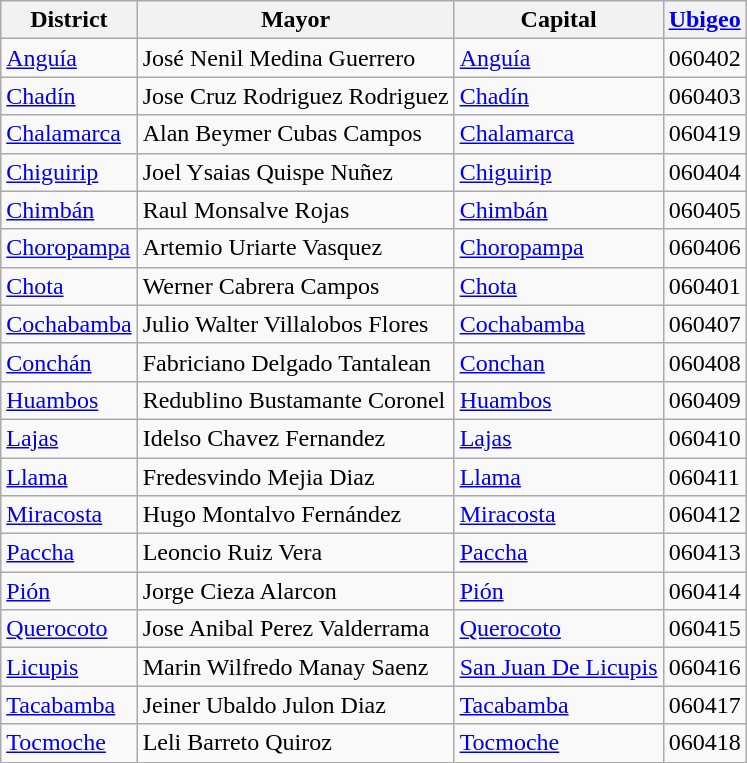<table class="wikitable">
<tr>
<th>District</th>
<th>Mayor</th>
<th>Capital</th>
<th><a href='#'>Ubigeo</a></th>
</tr>
<tr>
<td><a href='#'>Anguía</a></td>
<td>José Nenil Medina Guerrero</td>
<td><a href='#'>Anguía</a></td>
<td>060402</td>
</tr>
<tr>
<td><a href='#'>Chadín</a></td>
<td>Jose Cruz Rodriguez Rodriguez</td>
<td><a href='#'>Chadín</a></td>
<td>060403</td>
</tr>
<tr>
<td><a href='#'>Chalamarca</a></td>
<td>Alan Beymer Cubas Campos</td>
<td><a href='#'>Chalamarca</a></td>
<td>060419</td>
</tr>
<tr>
<td><a href='#'>Chiguirip</a></td>
<td>Joel Ysaias Quispe Nuñez</td>
<td><a href='#'>Chiguirip</a></td>
<td>060404</td>
</tr>
<tr>
<td><a href='#'>Chimbán</a></td>
<td>Raul Monsalve Rojas</td>
<td><a href='#'>Chimbán</a></td>
<td>060405</td>
</tr>
<tr>
<td><a href='#'>Choropampa</a></td>
<td>Artemio Uriarte Vasquez</td>
<td><a href='#'>Choropampa</a></td>
<td>060406</td>
</tr>
<tr>
<td><a href='#'>Chota</a></td>
<td>Werner Cabrera Campos</td>
<td><a href='#'>Chota</a></td>
<td>060401</td>
</tr>
<tr>
<td><a href='#'>Cochabamba</a></td>
<td>Julio Walter Villalobos Flores</td>
<td><a href='#'>Cochabamba</a></td>
<td>060407</td>
</tr>
<tr>
<td><a href='#'>Conchán</a></td>
<td>Fabriciano Delgado Tantalean</td>
<td><a href='#'>Conchan</a></td>
<td>060408</td>
</tr>
<tr>
<td><a href='#'>Huambos</a></td>
<td>Redublino Bustamante Coronel</td>
<td><a href='#'>Huambos</a></td>
<td>060409</td>
</tr>
<tr>
<td><a href='#'>Lajas</a></td>
<td>Idelso Chavez Fernandez</td>
<td><a href='#'>Lajas</a></td>
<td>060410</td>
</tr>
<tr>
<td><a href='#'>Llama</a></td>
<td>Fredesvindo Mejia Diaz</td>
<td><a href='#'>Llama</a></td>
<td>060411</td>
</tr>
<tr>
<td><a href='#'>Miracosta</a></td>
<td>Hugo Montalvo Fernández</td>
<td><a href='#'>Miracosta</a></td>
<td>060412</td>
</tr>
<tr>
<td><a href='#'>Paccha</a></td>
<td>Leoncio Ruiz Vera</td>
<td><a href='#'>Paccha</a></td>
<td>060413</td>
</tr>
<tr>
<td><a href='#'>Pión</a></td>
<td>Jorge Cieza Alarcon</td>
<td><a href='#'>Pión</a></td>
<td>060414</td>
</tr>
<tr>
<td><a href='#'>Querocoto</a></td>
<td>Jose Anibal Perez Valderrama</td>
<td><a href='#'>Querocoto</a></td>
<td>060415</td>
</tr>
<tr>
<td><a href='#'>Licupis</a></td>
<td>Marin Wilfredo Manay Saenz</td>
<td><a href='#'>San Juan De Licupis</a></td>
<td>060416</td>
</tr>
<tr>
<td><a href='#'>Tacabamba</a></td>
<td>Jeiner Ubaldo Julon Diaz</td>
<td><a href='#'>Tacabamba</a></td>
<td>060417</td>
</tr>
<tr>
<td><a href='#'>Tocmoche</a></td>
<td>Leli Barreto Quiroz</td>
<td><a href='#'>Tocmoche</a></td>
<td>060418</td>
</tr>
</table>
